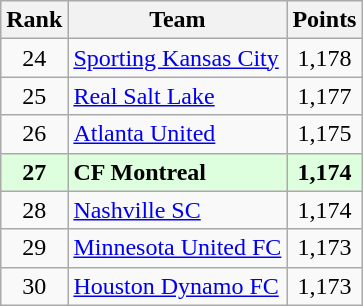<table class="wikitable" style="text-align: center;">
<tr>
<th>Rank</th>
<th>Team</th>
<th>Points</th>
</tr>
<tr>
<td>24</td>
<td align=left> <a href='#'>Sporting Kansas City</a></td>
<td>1,178</td>
</tr>
<tr>
<td>25</td>
<td align=left> <a href='#'>Real Salt Lake</a></td>
<td>1,177</td>
</tr>
<tr>
<td>26</td>
<td align=left> <a href='#'>Atlanta United</a></td>
<td>1,175</td>
</tr>
<tr bgcolor="#ddffdd">
<td><strong>27</strong></td>
<td align=left> <strong>CF Montreal</strong></td>
<td><strong>1,174</strong></td>
</tr>
<tr>
<td>28</td>
<td align=left> <a href='#'>Nashville SC</a></td>
<td>1,174</td>
</tr>
<tr>
<td>29</td>
<td align=left> <a href='#'>Minnesota United FC</a></td>
<td>1,173</td>
</tr>
<tr>
<td>30</td>
<td align=left> <a href='#'>Houston Dynamo FC</a></td>
<td>1,173</td>
</tr>
</table>
